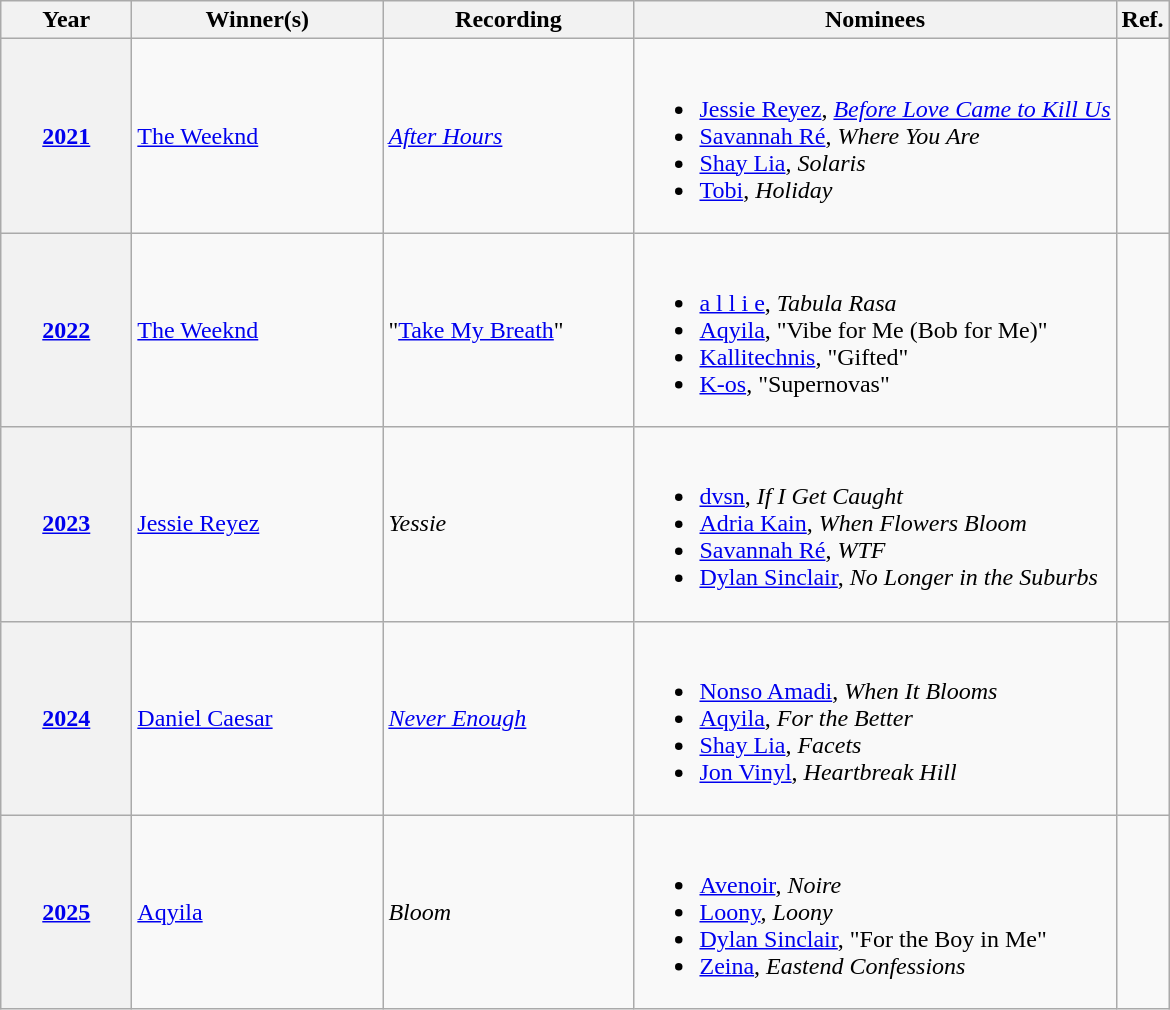<table class="wikitable sortable">
<tr>
<th scope="col" style="width:5em;">Year</th>
<th scope="col" style="width:10em;">Winner(s)</th>
<th scope="col" style="width:10em;">Recording</th>
<th scope="col" class="unsortable">Nominees</th>
<th scope="col" class="unsortable">Ref.</th>
</tr>
<tr>
<th scope="row"><a href='#'>2021</a></th>
<td><a href='#'>The Weeknd</a></td>
<td><em><a href='#'>After Hours</a></em></td>
<td><br><ul><li><a href='#'>Jessie Reyez</a>, <em><a href='#'>Before Love Came to Kill Us</a></em></li><li><a href='#'>Savannah Ré</a>, <em>Where You Are</em></li><li><a href='#'>Shay Lia</a>, <em>Solaris</em></li><li><a href='#'>Tobi</a>, <em>Holiday</em></li></ul></td>
<td></td>
</tr>
<tr>
<th style="text-align:center;" scope="row"><a href='#'>2022</a></th>
<td><a href='#'>The Weeknd</a></td>
<td>"<a href='#'>Take My Breath</a>"</td>
<td><br><ul><li><a href='#'>a l l i e</a>, <em>Tabula Rasa</em></li><li><a href='#'>Aqyila</a>, "Vibe for Me (Bob for Me)"</li><li><a href='#'>Kallitechnis</a>, "Gifted"</li><li><a href='#'>K-os</a>, "Supernovas"</li></ul></td>
<td align="center"></td>
</tr>
<tr>
<th scope="row"><a href='#'>2023</a></th>
<td><a href='#'>Jessie Reyez</a></td>
<td><em>Yessie</em></td>
<td><br><ul><li><a href='#'>dvsn</a>, <em>If I Get Caught</em></li><li><a href='#'>Adria Kain</a>, <em>When Flowers Bloom</em></li><li><a href='#'>Savannah Ré</a>, <em>WTF</em></li><li><a href='#'>Dylan Sinclair</a>, <em>No Longer in the Suburbs</em></li></ul></td>
<td align="center"></td>
</tr>
<tr>
<th scope="row"><a href='#'>2024</a></th>
<td><a href='#'>Daniel Caesar</a></td>
<td><em><a href='#'>Never Enough</a></em></td>
<td><br><ul><li><a href='#'>Nonso Amadi</a>, <em>When It Blooms</em></li><li><a href='#'>Aqyila</a>, <em>For the Better</em></li><li><a href='#'>Shay Lia</a>, <em>Facets</em></li><li><a href='#'>Jon Vinyl</a>, <em>Heartbreak Hill</em></li></ul></td>
<td align="center"></td>
</tr>
<tr>
<th scope="row"><a href='#'>2025</a></th>
<td><a href='#'>Aqyila</a></td>
<td><em>Bloom</em></td>
<td><br><ul><li><a href='#'>Avenoir</a>, <em>Noire</em></li><li><a href='#'>Loony</a>, <em>Loony</em></li><li><a href='#'>Dylan Sinclair</a>, "For the Boy in Me"</li><li><a href='#'>Zeina</a>, <em>Eastend Confessions</em></li></ul></td>
<td align="center"></td>
</tr>
</table>
